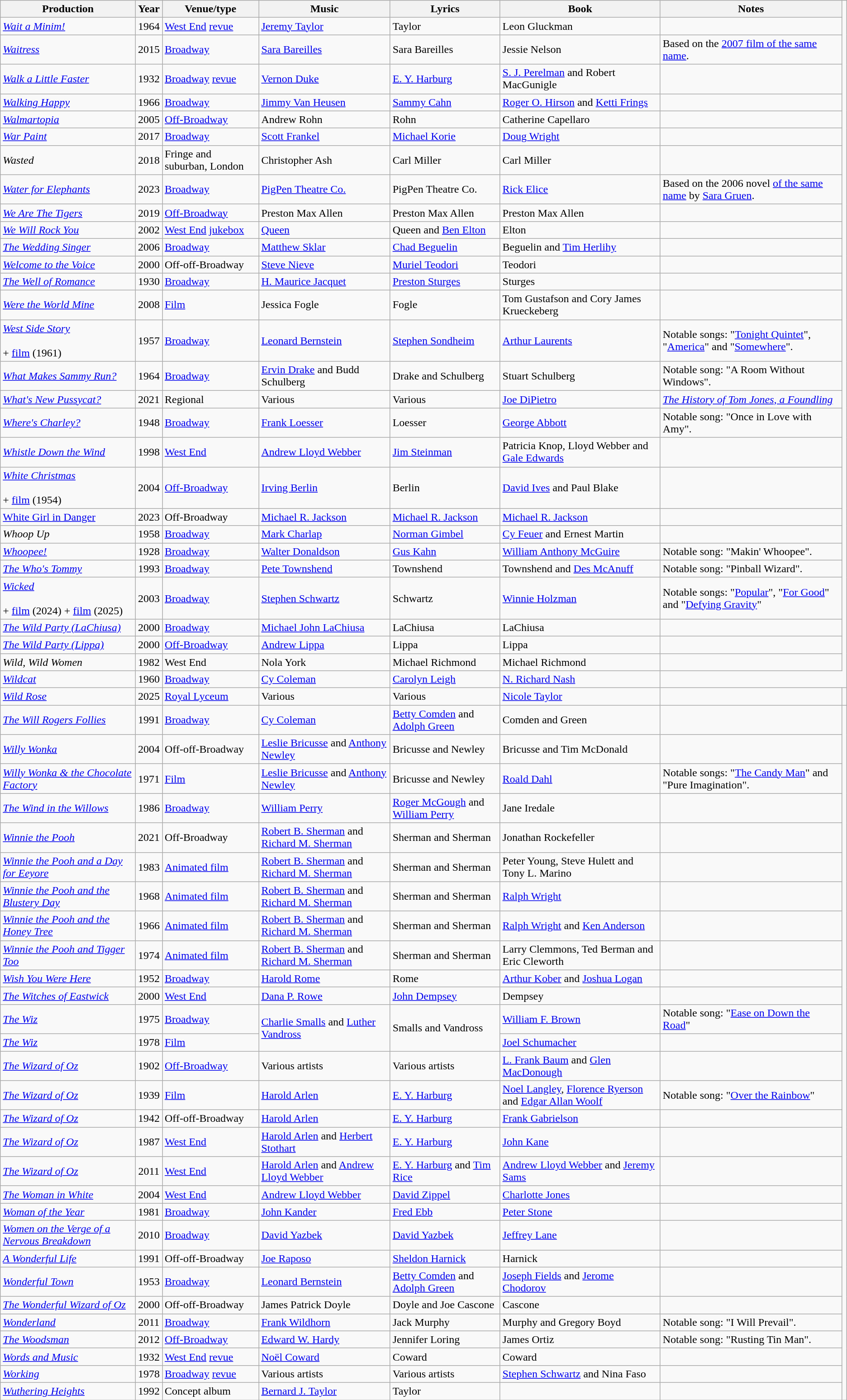<table class="wikitable sortable">
<tr>
<th scope="col">Production</th>
<th scope="col">Year</th>
<th scope="col">Venue/type</th>
<th scope="col">Music</th>
<th scope="col">Lyrics</th>
<th scope="col">Book</th>
<th scope="col">Notes</th>
</tr>
<tr>
<td data-sort-value="Wait a Minim"><em><a href='#'>Wait a Minim!</a></em></td>
<td style="text-align: center">1964</td>
<td><a href='#'>West End</a> <a href='#'>revue</a></td>
<td><a href='#'>Jeremy Taylor</a></td>
<td>Taylor</td>
<td>Leon Gluckman</td>
<td></td>
</tr>
<tr>
<td><em><a href='#'>Waitress</a></em></td>
<td style="text-align: center">2015</td>
<td><a href='#'>Broadway</a></td>
<td><a href='#'>Sara Bareilles</a></td>
<td>Sara Bareilles</td>
<td>Jessie Nelson</td>
<td>Based on the <a href='#'>2007 film of the same name</a>.</td>
</tr>
<tr>
<td><em><a href='#'>Walk a Little Faster</a></em></td>
<td style="text-align: center">1932</td>
<td><a href='#'>Broadway</a> <a href='#'>revue</a></td>
<td><a href='#'>Vernon Duke</a></td>
<td><a href='#'>E. Y. Harburg</a></td>
<td><a href='#'>S. J. Perelman</a> and Robert MacGunigle</td>
<td></td>
</tr>
<tr>
<td><em><a href='#'>Walking Happy</a></em></td>
<td style="text-align: center">1966</td>
<td><a href='#'>Broadway</a></td>
<td><a href='#'>Jimmy Van Heusen</a></td>
<td><a href='#'>Sammy Cahn</a></td>
<td><a href='#'>Roger O. Hirson</a> and <a href='#'>Ketti Frings</a></td>
<td></td>
</tr>
<tr>
<td><em><a href='#'>Walmartopia</a></em></td>
<td style="text-align: center">2005</td>
<td><a href='#'>Off-Broadway</a></td>
<td>Andrew Rohn</td>
<td>Rohn</td>
<td>Catherine Capellaro</td>
<td></td>
</tr>
<tr>
<td><em><a href='#'>War Paint</a></em></td>
<td style="text-align: center">2017</td>
<td><a href='#'>Broadway</a></td>
<td><a href='#'>Scott Frankel</a></td>
<td><a href='#'>Michael Korie</a></td>
<td><a href='#'>Doug Wright</a></td>
<td></td>
</tr>
<tr>
<td><em>Wasted</em></td>
<td style="text-align: center">2018</td>
<td>Fringe and suburban, London</td>
<td>Christopher Ash</td>
<td>Carl Miller</td>
<td>Carl Miller</td>
<td></td>
</tr>
<tr>
<td><em><a href='#'> Water for Elephants</a></em></td>
<td style="text-align: center">2023</td>
<td><a href='#'>Broadway</a></td>
<td><a href='#'>PigPen Theatre Co.</a></td>
<td>PigPen Theatre Co.</td>
<td><a href='#'>Rick Elice</a></td>
<td>Based on the 2006 novel <a href='#'>of the same name</a> by <a href='#'>Sara Gruen</a>.</td>
</tr>
<tr>
<td><em><a href='#'>We Are The Tigers</a></em></td>
<td style="text-align: center">2019</td>
<td><a href='#'>Off-Broadway</a></td>
<td>Preston Max Allen</td>
<td>Preston Max Allen</td>
<td>Preston Max Allen</td>
<td></td>
</tr>
<tr>
<td><em><a href='#'>We Will Rock You</a></em></td>
<td style="text-align: center">2002</td>
<td><a href='#'>West End</a> <a href='#'>jukebox</a></td>
<td><a href='#'>Queen</a></td>
<td>Queen and <a href='#'>Ben Elton</a></td>
<td>Elton</td>
<td></td>
</tr>
<tr>
<td data-sort-value="Wedding Singer"><em><a href='#'>The Wedding Singer</a></em></td>
<td style="text-align: center">2006</td>
<td><a href='#'>Broadway</a></td>
<td><a href='#'>Matthew Sklar</a></td>
<td><a href='#'>Chad Beguelin</a></td>
<td>Beguelin and <a href='#'>Tim Herlihy</a></td>
<td></td>
</tr>
<tr>
<td><em><a href='#'>Welcome to the Voice</a></em></td>
<td style="text-align: center">2000</td>
<td>Off-off-Broadway</td>
<td><a href='#'>Steve Nieve</a></td>
<td><a href='#'>Muriel Teodori</a></td>
<td>Teodori</td>
<td></td>
</tr>
<tr>
<td data-sort-value="Well of Romance"><em><a href='#'>The Well of Romance</a></em></td>
<td style="text-align: center">1930</td>
<td><a href='#'>Broadway</a></td>
<td><a href='#'>H. Maurice Jacquet</a></td>
<td><a href='#'>Preston Sturges</a></td>
<td>Sturges</td>
<td></td>
</tr>
<tr>
<td><em><a href='#'>Were the World Mine</a></em></td>
<td style="text-align: center">2008</td>
<td><a href='#'>Film</a></td>
<td>Jessica Fogle</td>
<td>Fogle</td>
<td>Tom Gustafson and Cory James Krueckeberg</td>
<td></td>
</tr>
<tr>
<td><em><a href='#'>West Side Story</a></em> <br><br>+ <a href='#'>film</a> (1961)</td>
<td style="text-align: center">1957</td>
<td><a href='#'>Broadway</a></td>
<td><a href='#'>Leonard Bernstein</a></td>
<td><a href='#'>Stephen Sondheim</a></td>
<td><a href='#'>Arthur Laurents</a></td>
<td>Notable songs: "<a href='#'>Tonight Quintet</a>", "<a href='#'>America</a>" and "<a href='#'>Somewhere</a>".</td>
</tr>
<tr>
<td data-sort-value="What Makes Sammy Run"><em><a href='#'>What Makes Sammy Run?</a></em></td>
<td style="text-align: center">1964</td>
<td><a href='#'>Broadway</a></td>
<td><a href='#'>Ervin Drake</a> and Budd Schulberg</td>
<td>Drake and Schulberg</td>
<td>Stuart Schulberg</td>
<td>Notable song: "A Room Without Windows".</td>
</tr>
<tr>
<td data-sort-value="Whats New Pussycat"><em><a href='#'>What's New Pussycat?</a></em></td>
<td style="text-align: center">2021</td>
<td>Regional</td>
<td>Various</td>
<td>Various</td>
<td><a href='#'>Joe DiPietro</a></td>
<td><em><a href='#'>The History of Tom Jones, a Foundling</a></em></td>
</tr>
<tr>
<td data-sort-value="Wheres Charley"><em><a href='#'>Where's Charley?</a></em></td>
<td style="text-align: center">1948</td>
<td><a href='#'>Broadway</a></td>
<td><a href='#'>Frank Loesser</a></td>
<td>Loesser</td>
<td><a href='#'>George Abbott</a></td>
<td>Notable song: "Once in Love with Amy".</td>
</tr>
<tr>
<td><em><a href='#'>Whistle Down the Wind</a></em></td>
<td style="text-align: center">1998</td>
<td><a href='#'>West End</a></td>
<td><a href='#'>Andrew Lloyd Webber</a></td>
<td><a href='#'>Jim Steinman</a></td>
<td>Patricia Knop, Lloyd Webber and <a href='#'>Gale Edwards</a></td>
<td></td>
</tr>
<tr>
<td><em><a href='#'>White Christmas</a></em> <br><br>+ <a href='#'>film</a> (1954)</td>
<td style="text-align: center">2004</td>
<td><a href='#'>Off-Broadway</a></td>
<td><a href='#'>Irving Berlin</a></td>
<td>Berlin</td>
<td><a href='#'>David Ives</a> and Paul Blake</td>
<td></td>
</tr>
<tr>
<td><a href='#'>White Girl in Danger</a></td>
<td>2023</td>
<td>Off-Broadway</td>
<td><a href='#'>Michael R. Jackson</a></td>
<td><a href='#'>Michael R. Jackson</a></td>
<td><a href='#'>Michael R. Jackson</a></td>
<td></td>
</tr>
<tr>
<td><em>Whoop Up</em></td>
<td style="text-align: center">1958</td>
<td><a href='#'>Broadway</a></td>
<td><a href='#'>Mark Charlap</a></td>
<td><a href='#'>Norman Gimbel</a></td>
<td><a href='#'>Cy Feuer</a> and Ernest Martin</td>
<td></td>
</tr>
<tr>
<td data-sort-value="Whoopee"><em><a href='#'>Whoopee!</a></em></td>
<td style="text-align: center">1928</td>
<td><a href='#'>Broadway</a></td>
<td><a href='#'>Walter Donaldson</a></td>
<td><a href='#'>Gus Kahn</a></td>
<td><a href='#'>William Anthony McGuire</a></td>
<td>Notable song: "Makin' Whoopee".</td>
</tr>
<tr>
<td data-sort-value="Whos Tommy"><em><a href='#'>The Who's Tommy</a></em></td>
<td style="text-align: center">1993</td>
<td><a href='#'>Broadway</a></td>
<td><a href='#'>Pete Townshend</a></td>
<td>Townshend</td>
<td>Townshend and <a href='#'>Des McAnuff</a></td>
<td>Notable song: "Pinball Wizard".</td>
</tr>
<tr>
<td><em><a href='#'>Wicked</a></em><br><br>+ <a href='#'>film</a> (2024)
+ <a href='#'>film</a> (2025)</td>
<td style="text-align: center">2003</td>
<td><a href='#'>Broadway</a></td>
<td><a href='#'>Stephen Schwartz</a></td>
<td>Schwartz</td>
<td><a href='#'>Winnie Holzman</a></td>
<td>Notable songs: "<a href='#'>Popular</a>", "<a href='#'>For Good</a>" and "<a href='#'>Defying Gravity</a>"</td>
</tr>
<tr>
<td data-sort-value="Wild Party LaChiusa"><em><a href='#'>The Wild Party (LaChiusa)</a></em></td>
<td style="text-align: center">2000</td>
<td><a href='#'>Broadway</a></td>
<td><a href='#'>Michael John LaChiusa</a></td>
<td>LaChiusa</td>
<td>LaChiusa</td>
<td></td>
</tr>
<tr>
<td data-sort-value="Wild Party Lippa"><em><a href='#'>The Wild Party (Lippa)</a></em></td>
<td style="text-align: center">2000</td>
<td><a href='#'>Off-Broadway</a></td>
<td><a href='#'>Andrew Lippa</a></td>
<td>Lippa</td>
<td>Lippa</td>
<td></td>
</tr>
<tr>
<td data-sort-value="Wild Wild Women"><em>Wild, Wild Women</em></td>
<td style="text-align: center">1982</td>
<td>West End</td>
<td>Nola York</td>
<td>Michael Richmond</td>
<td>Michael Richmond</td>
<td></td>
</tr>
<tr>
<td><em><a href='#'>Wildcat</a></em></td>
<td style="text-align: center">1960</td>
<td><a href='#'>Broadway</a></td>
<td><a href='#'>Cy Coleman</a></td>
<td><a href='#'>Carolyn Leigh</a></td>
<td><a href='#'>N. Richard Nash</a></td>
</tr>
<tr>
<td><em><a href='#'>Wild Rose</a></em></td>
<td style="text-align: center">2025</td>
<td><a href='#'>Royal Lyceum</a></td>
<td>Various</td>
<td>Various</td>
<td><a href='#'>Nicole Taylor</a></td>
<td></td>
<td></td>
</tr>
<tr>
<td data-sort-value="Will Rogers Follies"><em><a href='#'>The Will Rogers Follies</a></em></td>
<td style="text-align: center">1991</td>
<td><a href='#'>Broadway</a></td>
<td><a href='#'>Cy Coleman</a></td>
<td><a href='#'>Betty Comden</a> and <a href='#'>Adolph Green</a></td>
<td>Comden and Green</td>
<td></td>
</tr>
<tr>
<td><em><a href='#'>Willy Wonka</a></em></td>
<td style="text-align: center">2004</td>
<td>Off-off-Broadway</td>
<td><a href='#'>Leslie Bricusse</a> and <a href='#'>Anthony Newley</a></td>
<td>Bricusse and Newley</td>
<td>Bricusse and Tim McDonald</td>
<td></td>
</tr>
<tr>
<td data-sort-value="Willy Wonka and the Chocolate Factory"><em><a href='#'>Willy Wonka & the Chocolate Factory</a></em></td>
<td style="text-align: center">1971</td>
<td><a href='#'>Film</a></td>
<td><a href='#'>Leslie Bricusse</a> and <a href='#'>Anthony Newley</a></td>
<td>Bricusse and Newley</td>
<td><a href='#'>Roald Dahl</a></td>
<td>Notable songs: "<a href='#'>The Candy Man</a>" and "Pure Imagination".</td>
</tr>
<tr>
<td data-sort-value="Wind in the Willows"><em><a href='#'>The Wind in the Willows</a></em></td>
<td style="text-align: center">1986</td>
<td><a href='#'>Broadway</a></td>
<td><a href='#'>William Perry</a></td>
<td><a href='#'>Roger McGough</a> and <a href='#'>William Perry</a></td>
<td>Jane Iredale</td>
<td></td>
</tr>
<tr>
<td><em><a href='#'>Winnie the Pooh</a></em></td>
<td style="text-align: center">2021</td>
<td>Off-Broadway</td>
<td><a href='#'>Robert B. Sherman</a> and <a href='#'>Richard M. Sherman</a></td>
<td>Sherman and Sherman</td>
<td>Jonathan Rockefeller</td>
<td></td>
</tr>
<tr>
<td><em><a href='#'>Winnie the Pooh and a Day for Eeyore</a></em></td>
<td style="text-align: center">1983</td>
<td><a href='#'>Animated film</a></td>
<td><a href='#'>Robert B. Sherman</a> and <a href='#'>Richard M. Sherman</a></td>
<td>Sherman and Sherman</td>
<td>Peter Young, Steve Hulett and Tony L. Marino</td>
<td></td>
</tr>
<tr>
<td><em><a href='#'>Winnie the Pooh and the Blustery Day</a></em></td>
<td style="text-align: center">1968</td>
<td><a href='#'>Animated film</a></td>
<td><a href='#'>Robert B. Sherman</a> and <a href='#'>Richard M. Sherman</a></td>
<td>Sherman and Sherman</td>
<td><a href='#'>Ralph Wright</a></td>
<td></td>
</tr>
<tr>
<td><em><a href='#'>Winnie the Pooh and the Honey Tree</a></em></td>
<td style="text-align: center">1966</td>
<td><a href='#'>Animated film</a></td>
<td><a href='#'>Robert B. Sherman</a> and <a href='#'>Richard M. Sherman</a></td>
<td>Sherman and Sherman</td>
<td><a href='#'>Ralph Wright</a> and <a href='#'>Ken Anderson</a></td>
<td></td>
</tr>
<tr>
<td><em><a href='#'>Winnie the Pooh and Tigger Too</a></em></td>
<td style="text-align: center">1974</td>
<td><a href='#'>Animated film</a></td>
<td><a href='#'>Robert B. Sherman</a> and <a href='#'>Richard M. Sherman</a></td>
<td>Sherman and Sherman</td>
<td>Larry Clemmons, Ted Berman and Eric Cleworth</td>
<td></td>
</tr>
<tr>
<td><em><a href='#'>Wish You Were Here</a></em></td>
<td style="text-align: center">1952</td>
<td><a href='#'>Broadway</a></td>
<td><a href='#'>Harold Rome</a></td>
<td>Rome</td>
<td><a href='#'>Arthur Kober</a> and <a href='#'>Joshua Logan</a></td>
<td></td>
</tr>
<tr>
<td data-sort-value="Witches of Eastwick"><em><a href='#'>The Witches of Eastwick</a></em></td>
<td style="text-align: center">2000</td>
<td><a href='#'>West End</a></td>
<td><a href='#'>Dana P. Rowe</a></td>
<td><a href='#'>John Dempsey</a></td>
<td>Dempsey</td>
<td></td>
</tr>
<tr>
<td data-sort-value="Wiz 1975"><em><a href='#'>The Wiz</a></em></td>
<td style="text-align: center">1975</td>
<td><a href='#'>Broadway</a></td>
<td rowspan="2"><a href='#'>Charlie Smalls</a> and <a href='#'>Luther Vandross</a></td>
<td rowspan="2">Smalls and Vandross</td>
<td><a href='#'>William F. Brown</a></td>
<td>Notable song: "<a href='#'>Ease on Down the Road</a>"</td>
</tr>
<tr>
<td data-sort-value="Wiz 1978"><em><a href='#'>The Wiz</a></em></td>
<td style="text-align: center">1978</td>
<td><a href='#'>Film</a></td>
<td><a href='#'>Joel Schumacher</a></td>
<td></td>
</tr>
<tr>
<td data-sort-value="Wizard of Oz 1902"><em><a href='#'>The Wizard of Oz</a></em></td>
<td style="text-align: center">1902</td>
<td><a href='#'>Off-Broadway</a></td>
<td>Various artists</td>
<td>Various artists</td>
<td><a href='#'>L. Frank Baum</a> and <a href='#'>Glen MacDonough</a></td>
<td></td>
</tr>
<tr>
<td data-sort-value="Wizard of Oz 1939"><em><a href='#'>The Wizard of Oz</a></em></td>
<td style="text-align: center">1939</td>
<td><a href='#'>Film</a></td>
<td><a href='#'>Harold Arlen</a></td>
<td><a href='#'>E. Y. Harburg</a></td>
<td><a href='#'>Noel Langley</a>, <a href='#'>Florence Ryerson</a> and <a href='#'>Edgar Allan Woolf</a></td>
<td>Notable song: "<a href='#'>Over the Rainbow</a>"</td>
</tr>
<tr>
<td data-sort-value="Wizard of Oz 1942"><em><a href='#'>The Wizard of Oz</a></em></td>
<td style="text-align: center">1942</td>
<td>Off-off-Broadway</td>
<td><a href='#'>Harold Arlen</a></td>
<td><a href='#'>E. Y. Harburg</a></td>
<td><a href='#'>Frank Gabrielson</a></td>
<td></td>
</tr>
<tr>
<td data-sort-value="Wizard of Oz 1987"><em><a href='#'>The Wizard of Oz</a></em></td>
<td style="text-align: center">1987</td>
<td><a href='#'>West End</a></td>
<td><a href='#'>Harold Arlen</a> and <a href='#'>Herbert Stothart</a></td>
<td><a href='#'>E. Y. Harburg</a></td>
<td><a href='#'>John Kane</a></td>
<td></td>
</tr>
<tr>
<td data-sort-value="Wizard of Oz 2011"><em><a href='#'>The Wizard of Oz</a></em></td>
<td style="text-align: center">2011</td>
<td><a href='#'>West End</a></td>
<td><a href='#'>Harold Arlen</a> and <a href='#'>Andrew Lloyd Webber</a></td>
<td><a href='#'>E. Y. Harburg</a> and <a href='#'>Tim Rice</a></td>
<td><a href='#'>Andrew Lloyd Webber</a> and <a href='#'>Jeremy Sams</a></td>
<td></td>
</tr>
<tr>
<td data-sort-value="Woman in White"><em><a href='#'>The Woman in White</a></em></td>
<td style="text-align: center">2004</td>
<td><a href='#'>West End</a></td>
<td><a href='#'>Andrew Lloyd Webber</a></td>
<td><a href='#'>David Zippel</a></td>
<td><a href='#'>Charlotte Jones</a></td>
<td></td>
</tr>
<tr>
<td><em><a href='#'>Woman of the Year</a></em></td>
<td style="text-align: center">1981</td>
<td><a href='#'>Broadway</a></td>
<td><a href='#'>John Kander</a></td>
<td><a href='#'>Fred Ebb</a></td>
<td><a href='#'>Peter Stone</a></td>
<td></td>
</tr>
<tr>
<td><em><a href='#'>Women on the Verge of a Nervous Breakdown</a></em></td>
<td style="text-align: center">2010</td>
<td><a href='#'>Broadway</a></td>
<td><a href='#'>David Yazbek</a></td>
<td><a href='#'>David Yazbek</a></td>
<td><a href='#'>Jeffrey Lane</a></td>
<td></td>
</tr>
<tr>
<td data-sort-value="Wonderful Life"><em><a href='#'>A Wonderful Life</a></em></td>
<td style="text-align: center">1991</td>
<td>Off-off-Broadway</td>
<td><a href='#'>Joe Raposo</a></td>
<td><a href='#'>Sheldon Harnick</a></td>
<td>Harnick</td>
<td></td>
</tr>
<tr>
<td><em><a href='#'>Wonderful Town</a></em></td>
<td style="text-align: center">1953</td>
<td><a href='#'>Broadway</a></td>
<td><a href='#'>Leonard Bernstein</a></td>
<td><a href='#'>Betty Comden</a> and <a href='#'>Adolph Green</a></td>
<td><a href='#'>Joseph Fields</a> and <a href='#'>Jerome Chodorov</a></td>
<td></td>
</tr>
<tr>
<td data-sort-value="Wonderful Wizard of Oz"><em><a href='#'>The Wonderful Wizard of Oz</a></em></td>
<td style="text-align: center">2000</td>
<td>Off-off-Broadway</td>
<td>James Patrick Doyle</td>
<td>Doyle and Joe Cascone</td>
<td>Cascone</td>
<td></td>
</tr>
<tr>
<td><em><a href='#'>Wonderland</a></em></td>
<td style="text-align: center">2011</td>
<td><a href='#'>Broadway</a></td>
<td><a href='#'>Frank Wildhorn</a></td>
<td>Jack Murphy</td>
<td>Murphy and Gregory Boyd</td>
<td>Notable song: "I Will Prevail".</td>
</tr>
<tr>
<td data-sort-value="Woodsman"><em><a href='#'>The Woodsman</a></em></td>
<td style="text-align: center">2012</td>
<td><a href='#'>Off-Broadway</a></td>
<td><a href='#'>Edward W. Hardy</a></td>
<td>Jennifer Loring</td>
<td>James Ortiz</td>
<td>Notable song: "Rusting Tin Man".</td>
</tr>
<tr>
<td><em><a href='#'>Words and Music</a></em></td>
<td style="text-align: center">1932</td>
<td><a href='#'>West End</a> <a href='#'>revue</a></td>
<td><a href='#'>Noël Coward</a></td>
<td>Coward</td>
<td>Coward</td>
<td></td>
</tr>
<tr>
<td><em><a href='#'>Working</a></em></td>
<td style="text-align: center">1978</td>
<td><a href='#'>Broadway</a> <a href='#'>revue</a></td>
<td>Various artists</td>
<td>Various artists</td>
<td><a href='#'>Stephen Schwartz</a> and Nina Faso</td>
<td></td>
</tr>
<tr>
<td><em><a href='#'>Wuthering Heights</a></em></td>
<td style="text-align: center">1992</td>
<td>Concept album</td>
<td><a href='#'>Bernard J. Taylor</a></td>
<td>Taylor</td>
<td></td>
<td></td>
</tr>
</table>
